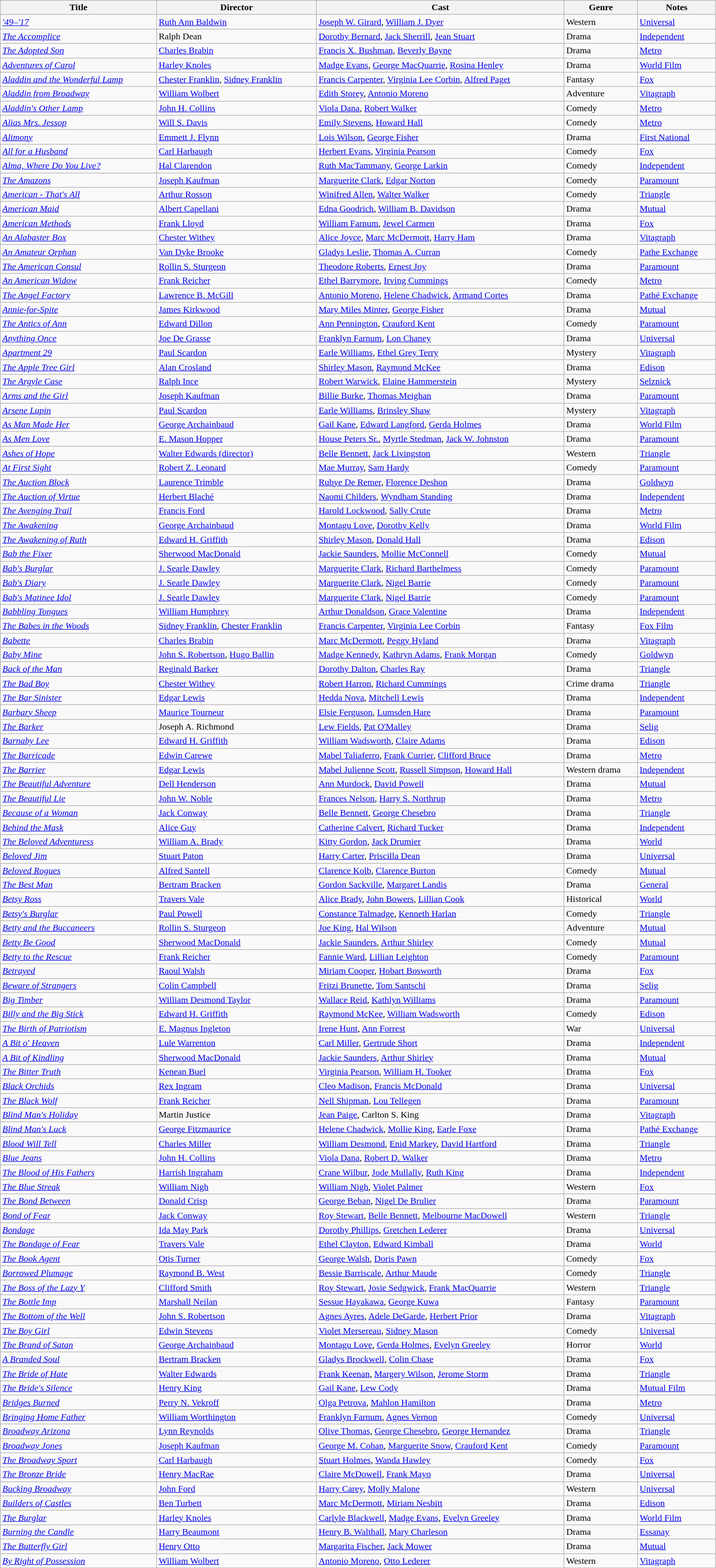<table class="wikitable" width= "100%">
<tr>
<th>Title</th>
<th>Director</th>
<th>Cast</th>
<th>Genre</th>
<th>Notes</th>
</tr>
<tr>
<td><em><a href='#'>'49–'17</a></em></td>
<td><a href='#'>Ruth Ann Baldwin</a></td>
<td><a href='#'>Joseph W. Girard</a>, <a href='#'>William J. Dyer</a></td>
<td>Western</td>
<td><a href='#'>Universal</a></td>
</tr>
<tr>
<td><em><a href='#'>The Accomplice</a></em></td>
<td>Ralph Dean</td>
<td><a href='#'>Dorothy Bernard</a>, <a href='#'>Jack Sherrill</a>, <a href='#'>Jean Stuart</a></td>
<td>Drama</td>
<td><a href='#'>Independent</a></td>
</tr>
<tr>
<td><em><a href='#'>The Adopted Son</a></em></td>
<td><a href='#'>Charles Brabin</a></td>
<td><a href='#'>Francis X. Bushman</a>, <a href='#'>Beverly Bayne</a></td>
<td>Drama</td>
<td><a href='#'>Metro</a></td>
</tr>
<tr>
<td><em><a href='#'>Adventures of Carol</a></em></td>
<td><a href='#'>Harley Knoles</a></td>
<td><a href='#'>Madge Evans</a>, <a href='#'>George MacQuarrie</a>, <a href='#'>Rosina Henley</a></td>
<td>Drama</td>
<td><a href='#'>World Film</a></td>
</tr>
<tr>
<td><em><a href='#'>Aladdin and the Wonderful Lamp</a></em></td>
<td><a href='#'>Chester Franklin</a>, <a href='#'>Sidney Franklin</a></td>
<td><a href='#'>Francis Carpenter</a>, <a href='#'>Virginia Lee Corbin</a>, <a href='#'>Alfred Paget</a></td>
<td>Fantasy</td>
<td><a href='#'>Fox</a></td>
</tr>
<tr>
<td><em><a href='#'>Aladdin from Broadway</a></em></td>
<td><a href='#'>William Wolbert</a></td>
<td><a href='#'>Edith Storey</a>, <a href='#'>Antonio Moreno</a></td>
<td>Adventure</td>
<td><a href='#'>Vitagraph</a></td>
</tr>
<tr>
<td><em><a href='#'>Aladdin's Other Lamp</a></em></td>
<td><a href='#'>John H. Collins</a></td>
<td><a href='#'>Viola Dana</a>, <a href='#'>Robert Walker</a></td>
<td>Comedy</td>
<td><a href='#'>Metro</a></td>
</tr>
<tr>
<td><em><a href='#'>Alias Mrs. Jessop</a></em></td>
<td><a href='#'>Will S. Davis</a></td>
<td><a href='#'>Emily Stevens</a>, <a href='#'>Howard Hall</a></td>
<td>Comedy</td>
<td><a href='#'>Metro</a></td>
</tr>
<tr>
<td><em><a href='#'>Alimony</a></em></td>
<td><a href='#'>Emmett J. Flynn</a></td>
<td><a href='#'>Lois Wilson</a>, <a href='#'>George Fisher</a></td>
<td>Drama</td>
<td><a href='#'>First National</a></td>
</tr>
<tr>
<td><em><a href='#'>All for a Husband</a></em></td>
<td><a href='#'>Carl Harbaugh</a></td>
<td><a href='#'>Herbert Evans</a>, <a href='#'>Virginia Pearson</a></td>
<td>Comedy</td>
<td><a href='#'>Fox</a></td>
</tr>
<tr>
<td><em><a href='#'>Alma, Where Do You Live?</a></em></td>
<td><a href='#'>Hal Clarendon</a></td>
<td><a href='#'>Ruth MacTammany</a>, <a href='#'>George Larkin</a></td>
<td>Comedy</td>
<td><a href='#'>Independent</a></td>
</tr>
<tr>
<td><em><a href='#'>The Amazons</a></em></td>
<td><a href='#'>Joseph Kaufman</a></td>
<td><a href='#'>Marguerite Clark</a>, <a href='#'>Edgar Norton</a></td>
<td>Comedy</td>
<td><a href='#'>Paramount</a></td>
</tr>
<tr>
<td><em><a href='#'>American - That's All</a></em></td>
<td><a href='#'>Arthur Rosson</a></td>
<td><a href='#'>Winifred Allen</a>, <a href='#'>Walter Walker</a></td>
<td>Comedy</td>
<td><a href='#'>Triangle</a></td>
</tr>
<tr>
<td><em><a href='#'>American Maid</a></em></td>
<td><a href='#'>Albert Capellani</a></td>
<td><a href='#'>Edna Goodrich</a>, <a href='#'>William B. Davidson</a></td>
<td>Drama</td>
<td><a href='#'>Mutual</a></td>
</tr>
<tr>
<td><em><a href='#'>American Methods</a></em></td>
<td><a href='#'>Frank Lloyd</a></td>
<td><a href='#'>William Farnum</a>, <a href='#'>Jewel Carmen</a></td>
<td>Drama</td>
<td><a href='#'>Fox</a></td>
</tr>
<tr>
<td><em><a href='#'>An Alabaster Box</a></em></td>
<td><a href='#'>Chester Withey</a></td>
<td><a href='#'>Alice Joyce</a>, <a href='#'>Marc McDermott</a>, <a href='#'>Harry Ham</a></td>
<td>Drama</td>
<td><a href='#'>Vitagraph</a></td>
</tr>
<tr>
<td><em><a href='#'>An Amateur Orphan</a></em></td>
<td><a href='#'>Van Dyke Brooke</a></td>
<td><a href='#'>Gladys Leslie</a>, <a href='#'>Thomas A. Curran</a></td>
<td>Comedy</td>
<td><a href='#'>Pathe Exchange</a></td>
</tr>
<tr>
<td><em><a href='#'>The American Consul</a></em></td>
<td><a href='#'>Rollin S. Sturgeon</a></td>
<td><a href='#'>Theodore Roberts</a>, <a href='#'>Ernest Joy</a></td>
<td>Drama</td>
<td><a href='#'>Paramount</a></td>
</tr>
<tr>
<td><em><a href='#'>An American Widow</a></em></td>
<td><a href='#'>Frank Reicher</a></td>
<td><a href='#'>Ethel Barrymore</a>, <a href='#'>Irving Cummings</a></td>
<td>Comedy</td>
<td><a href='#'>Metro</a></td>
</tr>
<tr>
<td><em><a href='#'>The Angel Factory</a></em></td>
<td><a href='#'>Lawrence B. McGill</a></td>
<td><a href='#'>Antonio Moreno</a>, <a href='#'>Helene Chadwick</a>, <a href='#'>Armand Cortes</a></td>
<td>Drama</td>
<td><a href='#'>Pathé Exchange</a></td>
</tr>
<tr>
<td><em><a href='#'>Annie-for-Spite</a></em></td>
<td><a href='#'>James Kirkwood</a></td>
<td><a href='#'>Mary Miles Minter</a>, <a href='#'>George Fisher</a></td>
<td>Drama</td>
<td><a href='#'>Mutual</a></td>
</tr>
<tr>
<td><em><a href='#'>The Antics of Ann</a></em></td>
<td><a href='#'>Edward Dillon</a></td>
<td><a href='#'>Ann Pennington</a>, <a href='#'>Crauford Kent</a></td>
<td>Comedy</td>
<td><a href='#'>Paramount</a></td>
</tr>
<tr>
<td><em><a href='#'>Anything Once</a></em></td>
<td><a href='#'>Joe De Grasse</a></td>
<td><a href='#'>Franklyn Farnum</a>, <a href='#'>Lon Chaney</a></td>
<td>Drama</td>
<td><a href='#'>Universal</a></td>
</tr>
<tr>
<td><em><a href='#'>Apartment 29</a></em></td>
<td><a href='#'>Paul Scardon</a></td>
<td><a href='#'>Earle Williams</a>, <a href='#'>Ethel Grey Terry</a></td>
<td>Mystery</td>
<td><a href='#'>Vitagraph</a></td>
</tr>
<tr>
<td><em><a href='#'>The Apple Tree Girl</a></em></td>
<td><a href='#'>Alan Crosland</a></td>
<td><a href='#'>Shirley Mason</a>, <a href='#'>Raymond McKee</a></td>
<td>Drama</td>
<td><a href='#'>Edison</a></td>
</tr>
<tr>
<td><em><a href='#'>The Argyle Case</a></em></td>
<td><a href='#'>Ralph Ince</a></td>
<td><a href='#'>Robert Warwick</a>, <a href='#'>Elaine Hammerstein</a></td>
<td>Mystery</td>
<td><a href='#'>Selznick</a></td>
</tr>
<tr>
<td><em><a href='#'>Arms and the Girl</a></em></td>
<td><a href='#'>Joseph Kaufman</a></td>
<td><a href='#'>Billie Burke</a>, <a href='#'>Thomas Meighan</a></td>
<td>Drama</td>
<td><a href='#'>Paramount</a></td>
</tr>
<tr>
<td><em><a href='#'>Arsene Lupin</a></em></td>
<td><a href='#'>Paul Scardon</a></td>
<td><a href='#'>Earle Williams</a>, <a href='#'>Brinsley Shaw</a></td>
<td>Mystery</td>
<td><a href='#'>Vitagraph</a></td>
</tr>
<tr>
<td><em><a href='#'>As Man Made Her</a></em></td>
<td><a href='#'>George Archainbaud</a></td>
<td><a href='#'>Gail Kane</a>, <a href='#'>Edward Langford</a>, <a href='#'>Gerda Holmes</a></td>
<td>Drama</td>
<td><a href='#'>World Film</a></td>
</tr>
<tr>
<td><em><a href='#'>As Men Love</a></em></td>
<td><a href='#'>E. Mason Hopper</a></td>
<td><a href='#'>House Peters Sr.</a>, <a href='#'>Myrtle Stedman</a>, <a href='#'>Jack W. Johnston</a></td>
<td>Drama</td>
<td><a href='#'>Paramount</a></td>
</tr>
<tr>
<td><em><a href='#'>Ashes of Hope</a></em></td>
<td><a href='#'>Walter Edwards (director)</a></td>
<td><a href='#'>Belle Bennett</a>, <a href='#'>Jack Livingston</a></td>
<td>Western</td>
<td><a href='#'>Triangle</a></td>
</tr>
<tr>
<td><em><a href='#'>At First Sight</a></em></td>
<td><a href='#'>Robert Z. Leonard</a></td>
<td><a href='#'>Mae Murray</a>, <a href='#'>Sam Hardy</a></td>
<td>Comedy</td>
<td><a href='#'>Paramount</a></td>
</tr>
<tr>
<td><em><a href='#'>The Auction Block</a></em></td>
<td><a href='#'>Laurence Trimble</a></td>
<td><a href='#'>Rubye De Remer</a>, <a href='#'>Florence Deshon</a></td>
<td>Drama</td>
<td><a href='#'>Goldwyn</a></td>
</tr>
<tr>
<td><em><a href='#'>The Auction of Virtue</a></em></td>
<td><a href='#'>Herbert Blaché</a></td>
<td><a href='#'>Naomi Childers</a>, <a href='#'>Wyndham Standing</a></td>
<td>Drama</td>
<td><a href='#'>Independent</a></td>
</tr>
<tr>
<td><em><a href='#'>The Avenging Trail</a></em></td>
<td><a href='#'>Francis Ford</a></td>
<td><a href='#'>Harold Lockwood</a>, <a href='#'>Sally Crute</a></td>
<td>Drama</td>
<td><a href='#'>Metro</a></td>
</tr>
<tr>
<td><em><a href='#'>The Awakening</a></em></td>
<td><a href='#'>George Archainbaud</a></td>
<td><a href='#'>Montagu Love</a>, <a href='#'>Dorothy Kelly</a></td>
<td>Drama</td>
<td><a href='#'>World Film</a></td>
</tr>
<tr>
<td><em><a href='#'>The Awakening of Ruth</a></em></td>
<td><a href='#'>Edward H. Griffith</a></td>
<td><a href='#'>Shirley Mason</a>, <a href='#'>Donald Hall</a></td>
<td>Drama</td>
<td><a href='#'>Edison</a></td>
</tr>
<tr>
<td><em><a href='#'>Bab the Fixer</a></em></td>
<td><a href='#'>Sherwood MacDonald</a></td>
<td><a href='#'>Jackie Saunders</a>, <a href='#'>Mollie McConnell</a></td>
<td>Comedy</td>
<td><a href='#'>Mutual</a></td>
</tr>
<tr>
<td><em><a href='#'>Bab's Burglar</a></em></td>
<td><a href='#'>J. Searle Dawley</a></td>
<td><a href='#'>Marguerite Clark</a>, <a href='#'>Richard Barthelmess</a></td>
<td>Comedy</td>
<td><a href='#'>Paramount</a></td>
</tr>
<tr>
<td><em><a href='#'>Bab's Diary</a></em></td>
<td><a href='#'>J. Searle Dawley</a></td>
<td><a href='#'>Marguerite Clark</a>, <a href='#'>Nigel Barrie</a></td>
<td>Comedy</td>
<td><a href='#'>Paramount</a></td>
</tr>
<tr>
<td><em><a href='#'>Bab's Matinee Idol</a></em></td>
<td><a href='#'>J. Searle Dawley</a></td>
<td><a href='#'>Marguerite Clark</a>, <a href='#'>Nigel Barrie</a></td>
<td>Comedy</td>
<td><a href='#'>Paramount</a></td>
</tr>
<tr>
<td><em><a href='#'>Babbling Tongues</a></em></td>
<td><a href='#'>William Humphrey</a></td>
<td><a href='#'>Arthur Donaldson</a>, <a href='#'>Grace Valentine</a></td>
<td>Drama</td>
<td><a href='#'>Independent</a></td>
</tr>
<tr>
<td><em><a href='#'>The Babes in the Woods</a></em></td>
<td><a href='#'>Sidney Franklin</a>, <a href='#'>Chester Franklin</a></td>
<td><a href='#'>Francis Carpenter</a>, <a href='#'>Virginia Lee Corbin</a></td>
<td>Fantasy</td>
<td><a href='#'>Fox Film</a></td>
</tr>
<tr>
<td><em><a href='#'>Babette</a></em></td>
<td><a href='#'>Charles Brabin</a></td>
<td><a href='#'>Marc McDermott</a>, <a href='#'>Peggy Hyland</a></td>
<td>Drama</td>
<td><a href='#'>Vitagraph</a></td>
</tr>
<tr>
<td><em><a href='#'>Baby Mine</a></em></td>
<td><a href='#'>John S. Robertson</a>, <a href='#'>Hugo Ballin</a></td>
<td><a href='#'>Madge Kennedy</a>, <a href='#'>Kathryn Adams</a>, <a href='#'>Frank Morgan</a></td>
<td>Comedy</td>
<td><a href='#'>Goldwyn</a></td>
</tr>
<tr>
<td><em><a href='#'>Back of the Man</a></em></td>
<td><a href='#'>Reginald Barker</a></td>
<td><a href='#'>Dorothy Dalton</a>, <a href='#'>Charles Ray</a></td>
<td>Drama</td>
<td><a href='#'>Triangle</a></td>
</tr>
<tr>
<td><em><a href='#'>The Bad Boy</a></em></td>
<td><a href='#'>Chester Withey</a></td>
<td><a href='#'>Robert Harron</a>, <a href='#'>Richard Cummings</a></td>
<td>Crime drama</td>
<td><a href='#'>Triangle</a></td>
</tr>
<tr>
<td><em><a href='#'>The Bar Sinister</a></em></td>
<td><a href='#'>Edgar Lewis</a></td>
<td><a href='#'>Hedda Nova</a>, <a href='#'>Mitchell Lewis</a></td>
<td>Drama</td>
<td><a href='#'>Independent</a></td>
</tr>
<tr>
<td><em><a href='#'>Barbary Sheep</a></em></td>
<td><a href='#'>Maurice Tourneur</a></td>
<td><a href='#'>Elsie Ferguson</a>, <a href='#'>Lumsden Hare</a></td>
<td>Drama</td>
<td><a href='#'>Paramount</a></td>
</tr>
<tr>
<td><em><a href='#'>The Barker</a></em></td>
<td>Joseph A. Richmond</td>
<td><a href='#'>Lew Fields</a>, <a href='#'>Pat O'Malley</a></td>
<td>Drama</td>
<td><a href='#'>Selig</a></td>
</tr>
<tr>
<td><em><a href='#'>Barnaby Lee</a></em></td>
<td><a href='#'>Edward H. Griffith</a></td>
<td><a href='#'>William Wadsworth</a>, <a href='#'>Claire Adams</a></td>
<td>Drama</td>
<td><a href='#'>Edison</a></td>
</tr>
<tr>
<td><em><a href='#'>The Barricade</a></em></td>
<td><a href='#'>Edwin Carewe</a></td>
<td><a href='#'>Mabel Taliaferro</a>, <a href='#'>Frank Currier</a>, <a href='#'>Clifford Bruce</a></td>
<td>Drama</td>
<td><a href='#'>Metro</a></td>
</tr>
<tr>
<td><em><a href='#'>The Barrier</a></em></td>
<td><a href='#'>Edgar Lewis</a></td>
<td><a href='#'>Mabel Julienne Scott</a>, <a href='#'>Russell Simpson</a>, <a href='#'>Howard Hall</a></td>
<td>Western drama</td>
<td><a href='#'>Independent</a></td>
</tr>
<tr>
<td><em><a href='#'>The Beautiful Adventure</a></em></td>
<td><a href='#'>Dell Henderson</a></td>
<td><a href='#'>Ann Murdock</a>, <a href='#'>David Powell</a></td>
<td>Drama</td>
<td><a href='#'>Mutual</a></td>
</tr>
<tr>
<td><em><a href='#'>The Beautiful Lie</a></em></td>
<td><a href='#'>John W. Noble</a></td>
<td><a href='#'>Frances Nelson</a>, <a href='#'>Harry S. Northrup</a></td>
<td>Drama</td>
<td><a href='#'>Metro</a></td>
</tr>
<tr>
<td><em><a href='#'>Because of a Woman</a></em></td>
<td><a href='#'>Jack Conway</a></td>
<td><a href='#'>Belle Bennett</a>, <a href='#'>George Chesebro</a></td>
<td>Drama</td>
<td><a href='#'>Triangle</a></td>
</tr>
<tr>
<td><em><a href='#'>Behind the Mask</a></em></td>
<td><a href='#'>Alice Guy</a></td>
<td><a href='#'>Catherine Calvert</a>, <a href='#'>Richard Tucker</a></td>
<td>Drama</td>
<td><a href='#'>Independent</a></td>
</tr>
<tr>
<td><em><a href='#'>The Beloved Adventuress</a></em></td>
<td><a href='#'>William A. Brady</a></td>
<td><a href='#'>Kitty Gordon</a>, <a href='#'>Jack Drumier</a></td>
<td>Drama</td>
<td><a href='#'>World</a></td>
</tr>
<tr>
<td><em><a href='#'>Beloved Jim</a></em></td>
<td><a href='#'>Stuart Paton</a></td>
<td><a href='#'>Harry Carter</a>, <a href='#'>Priscilla Dean</a></td>
<td>Drama</td>
<td><a href='#'>Universal</a></td>
</tr>
<tr>
<td><em><a href='#'>Beloved Rogues</a></em></td>
<td><a href='#'>Alfred Santell</a></td>
<td><a href='#'>Clarence Kolb</a>, <a href='#'>Clarence Burton</a></td>
<td>Comedy</td>
<td><a href='#'>Mutual</a></td>
</tr>
<tr>
<td><em><a href='#'>The Best Man</a></em></td>
<td><a href='#'>Bertram Bracken</a></td>
<td><a href='#'>Gordon Sackville</a>, <a href='#'>Margaret Landis</a></td>
<td>Drama</td>
<td><a href='#'>General</a></td>
</tr>
<tr>
<td><em><a href='#'>Betsy Ross</a></em></td>
<td><a href='#'>Travers Vale</a></td>
<td><a href='#'>Alice Brady</a>, <a href='#'>John Bowers</a>, <a href='#'>Lillian Cook</a></td>
<td>Historical</td>
<td><a href='#'>World</a></td>
</tr>
<tr>
<td><em><a href='#'>Betsy's Burglar</a></em></td>
<td><a href='#'>Paul Powell</a></td>
<td><a href='#'>Constance Talmadge</a>, <a href='#'>Kenneth Harlan</a></td>
<td>Comedy</td>
<td><a href='#'>Triangle</a></td>
</tr>
<tr>
<td><em><a href='#'>Betty and the Buccaneers</a></em></td>
<td><a href='#'>Rollin S. Sturgeon</a></td>
<td><a href='#'>Joe King</a>, <a href='#'>Hal Wilson</a></td>
<td>Adventure</td>
<td><a href='#'>Mutual</a></td>
</tr>
<tr>
<td><em><a href='#'>Betty Be Good</a></em></td>
<td><a href='#'>Sherwood MacDonald</a></td>
<td><a href='#'>Jackie Saunders</a>, <a href='#'>Arthur Shirley</a></td>
<td>Comedy</td>
<td><a href='#'>Mutual</a></td>
</tr>
<tr>
<td><em><a href='#'>Betty to the Rescue</a></em></td>
<td><a href='#'>Frank Reicher</a></td>
<td><a href='#'>Fannie Ward</a>, <a href='#'>Lillian Leighton</a></td>
<td>Comedy</td>
<td><a href='#'>Paramount</a></td>
</tr>
<tr>
<td><em><a href='#'>Betrayed</a></em></td>
<td><a href='#'>Raoul Walsh</a></td>
<td><a href='#'>Miriam Cooper</a>, <a href='#'>Hobart Bosworth</a></td>
<td>Drama</td>
<td><a href='#'>Fox</a></td>
</tr>
<tr>
<td><em><a href='#'>Beware of Strangers</a></em></td>
<td><a href='#'>Colin Campbell</a></td>
<td><a href='#'>Fritzi Brunette</a>, <a href='#'>Tom Santschi</a></td>
<td>Drama</td>
<td><a href='#'>Selig</a></td>
</tr>
<tr>
<td><em><a href='#'>Big Timber</a></em></td>
<td><a href='#'>William Desmond Taylor</a></td>
<td><a href='#'>Wallace Reid</a>, <a href='#'>Kathlyn Williams</a></td>
<td>Drama</td>
<td><a href='#'>Paramount</a></td>
</tr>
<tr>
<td><em><a href='#'>Billy and the Big Stick </a></em></td>
<td><a href='#'>Edward H. Griffith</a></td>
<td><a href='#'>Raymond McKee</a>, <a href='#'>William Wadsworth</a></td>
<td>Comedy</td>
<td><a href='#'>Edison</a></td>
</tr>
<tr>
<td><em><a href='#'>The Birth of Patriotism</a></em></td>
<td><a href='#'>E. Magnus Ingleton</a></td>
<td><a href='#'>Irene Hunt</a>, <a href='#'>Ann Forrest</a></td>
<td>War</td>
<td><a href='#'>Universal</a></td>
</tr>
<tr>
<td><em><a href='#'>A Bit o' Heaven</a></em></td>
<td><a href='#'>Lule Warrenton</a></td>
<td><a href='#'>Carl Miller</a>, <a href='#'>Gertrude Short</a></td>
<td>Drama</td>
<td><a href='#'>Independent</a></td>
</tr>
<tr>
<td><em><a href='#'>A Bit of Kindling</a></em></td>
<td><a href='#'>Sherwood MacDonald</a></td>
<td><a href='#'>Jackie Saunders</a>, <a href='#'>Arthur Shirley</a></td>
<td>Drama</td>
<td><a href='#'>Mutual</a></td>
</tr>
<tr>
<td><em><a href='#'>The Bitter Truth</a></em></td>
<td><a href='#'>Kenean Buel</a></td>
<td><a href='#'>Virginia Pearson</a>, <a href='#'>William H. Tooker</a></td>
<td>Drama</td>
<td><a href='#'>Fox</a></td>
</tr>
<tr>
<td><em><a href='#'>Black Orchids</a></em></td>
<td><a href='#'>Rex Ingram</a></td>
<td><a href='#'>Cleo Madison</a>, <a href='#'>Francis McDonald</a></td>
<td>Drama</td>
<td><a href='#'>Universal</a></td>
</tr>
<tr>
<td><em><a href='#'>The Black Wolf</a></em></td>
<td><a href='#'>Frank Reicher</a></td>
<td><a href='#'>Nell Shipman</a>, <a href='#'>Lou Tellegen</a></td>
<td>Drama</td>
<td><a href='#'>Paramount</a></td>
</tr>
<tr>
<td><em><a href='#'>Blind Man's Holiday</a></em></td>
<td>Martin Justice</td>
<td><a href='#'>Jean Paige</a>, Carlton S. King</td>
<td>Drama</td>
<td><a href='#'>Vitagraph</a></td>
</tr>
<tr>
<td><em><a href='#'>Blind Man's Luck</a></em></td>
<td><a href='#'>George Fitzmaurice</a></td>
<td><a href='#'>Helene Chadwick</a>, <a href='#'>Mollie King</a>, <a href='#'>Earle Foxe</a></td>
<td>Drama</td>
<td><a href='#'>Pathé Exchange</a></td>
</tr>
<tr>
<td><em><a href='#'>Blood Will Tell</a></em></td>
<td><a href='#'>Charles Miller</a></td>
<td><a href='#'>William Desmond</a>, <a href='#'>Enid Markey</a>, <a href='#'>David Hartford</a></td>
<td>Drama</td>
<td><a href='#'>Triangle</a></td>
</tr>
<tr>
<td><em><a href='#'>Blue Jeans</a></em></td>
<td><a href='#'>John H. Collins</a></td>
<td><a href='#'>Viola Dana</a>, <a href='#'>Robert D. Walker</a></td>
<td>Drama</td>
<td><a href='#'>Metro</a></td>
</tr>
<tr>
<td><em><a href='#'>The Blood of His Fathers</a></em></td>
<td><a href='#'>Harrish Ingraham</a></td>
<td><a href='#'>Crane Wilbur</a>, <a href='#'>Jode Mullally</a>, <a href='#'>Ruth King</a></td>
<td>Drama</td>
<td><a href='#'>Independent</a></td>
</tr>
<tr>
<td><em><a href='#'>The Blue Streak</a></em></td>
<td><a href='#'>William Nigh</a></td>
<td><a href='#'>William Nigh</a>, <a href='#'>Violet Palmer</a></td>
<td>Western</td>
<td><a href='#'>Fox</a></td>
</tr>
<tr>
<td><em><a href='#'>The Bond Between</a></em></td>
<td><a href='#'>Donald Crisp</a></td>
<td><a href='#'>George Beban</a>, <a href='#'>Nigel De Brulier</a></td>
<td>Drama</td>
<td><a href='#'>Paramount</a></td>
</tr>
<tr>
<td><em><a href='#'>Bond of Fear</a></em></td>
<td><a href='#'>Jack Conway</a></td>
<td><a href='#'>Roy Stewart</a>, <a href='#'>Belle Bennett</a>, <a href='#'>Melbourne MacDowell</a></td>
<td>Western</td>
<td><a href='#'>Triangle</a></td>
</tr>
<tr>
<td><em><a href='#'>Bondage</a></em></td>
<td><a href='#'>Ida May Park</a></td>
<td><a href='#'>Dorothy Phillips</a>, <a href='#'>Gretchen Lederer</a></td>
<td>Drama</td>
<td><a href='#'>Universal</a></td>
</tr>
<tr>
<td><em><a href='#'>The Bondage of Fear</a></em></td>
<td><a href='#'>Travers Vale</a></td>
<td><a href='#'>Ethel Clayton</a>, <a href='#'>Edward Kimball</a></td>
<td>Drama</td>
<td><a href='#'>World</a></td>
</tr>
<tr>
<td><em><a href='#'>The Book Agent</a></em></td>
<td><a href='#'>Otis Turner</a></td>
<td><a href='#'>George Walsh</a>, <a href='#'>Doris Pawn</a></td>
<td>Comedy</td>
<td><a href='#'>Fox</a></td>
</tr>
<tr>
<td><em><a href='#'>Borrowed Plumage</a></em></td>
<td><a href='#'>Raymond B. West</a></td>
<td><a href='#'>Bessie Barriscale</a>, <a href='#'>Arthur Maude</a></td>
<td>Comedy</td>
<td><a href='#'>Triangle</a></td>
</tr>
<tr>
<td><em><a href='#'>The Boss of the Lazy Y</a></em></td>
<td><a href='#'>Clifford Smith</a></td>
<td><a href='#'>Roy Stewart</a>, <a href='#'>Josie Sedgwick</a>, <a href='#'>Frank MacQuarrie</a></td>
<td>Western</td>
<td><a href='#'>Triangle</a></td>
</tr>
<tr>
<td><em><a href='#'>The Bottle Imp</a></em></td>
<td><a href='#'>Marshall Neilan</a></td>
<td><a href='#'>Sessue Hayakawa</a>, <a href='#'>George Kuwa</a></td>
<td>Fantasy</td>
<td><a href='#'>Paramount</a></td>
</tr>
<tr>
<td><em><a href='#'>The Bottom of the Well</a></em></td>
<td><a href='#'>John S. Robertson</a></td>
<td><a href='#'>Agnes Ayres</a>, <a href='#'>Adele DeGarde</a>, <a href='#'>Herbert Prior</a></td>
<td>Drama</td>
<td><a href='#'>Vitagraph</a></td>
</tr>
<tr>
<td><em><a href='#'>The Boy Girl</a></em></td>
<td><a href='#'>Edwin Stevens</a></td>
<td><a href='#'>Violet Mersereau</a>, <a href='#'>Sidney Mason</a></td>
<td>Comedy</td>
<td><a href='#'>Universal</a></td>
</tr>
<tr>
<td><em><a href='#'>The Brand of Satan</a></em></td>
<td><a href='#'>George Archainbaud</a></td>
<td><a href='#'>Montagu Love</a>, <a href='#'>Gerda Holmes</a>, <a href='#'>Evelyn Greeley</a></td>
<td>Horror</td>
<td><a href='#'>World</a></td>
</tr>
<tr>
<td><em><a href='#'>A Branded Soul</a></em></td>
<td><a href='#'>Bertram Bracken</a></td>
<td><a href='#'>Gladys Brockwell</a>, <a href='#'>Colin Chase</a></td>
<td>Drama</td>
<td><a href='#'>Fox</a></td>
</tr>
<tr>
<td><em><a href='#'>The Bride of Hate</a></em></td>
<td><a href='#'>Walter Edwards</a></td>
<td><a href='#'>Frank Keenan</a>, <a href='#'>Margery Wilson</a>, <a href='#'>Jerome Storm</a></td>
<td>Drama</td>
<td><a href='#'>Triangle</a></td>
</tr>
<tr>
<td><em><a href='#'>The Bride's Silence</a></em></td>
<td><a href='#'>Henry King</a></td>
<td><a href='#'>Gail Kane</a>, <a href='#'>Lew Cody</a></td>
<td>Drama</td>
<td><a href='#'>Mutual Film</a></td>
</tr>
<tr>
<td><em><a href='#'>Bridges Burned</a></em></td>
<td><a href='#'>Perry N. Vekroff</a></td>
<td><a href='#'>Olga Petrova</a>, <a href='#'>Mahlon Hamilton</a></td>
<td>Drama</td>
<td><a href='#'>Metro</a></td>
</tr>
<tr>
<td><em><a href='#'>Bringing Home Father</a></em></td>
<td><a href='#'>William Worthington</a></td>
<td><a href='#'>Franklyn Farnum</a>, <a href='#'>Agnes Vernon</a></td>
<td>Comedy</td>
<td><a href='#'>Universal</a></td>
</tr>
<tr>
<td><em><a href='#'>Broadway Arizona</a></em></td>
<td><a href='#'>Lynn Reynolds</a></td>
<td><a href='#'>Olive Thomas</a>, <a href='#'>George Chesebro</a>, <a href='#'>George Hernandez</a></td>
<td>Drama</td>
<td><a href='#'>Triangle</a></td>
</tr>
<tr>
<td><em><a href='#'>Broadway Jones</a></em></td>
<td><a href='#'>Joseph Kaufman</a></td>
<td><a href='#'>George M. Cohan</a>, <a href='#'>Marguerite Snow</a>, <a href='#'>Crauford Kent</a></td>
<td>Comedy</td>
<td><a href='#'>Paramount</a></td>
</tr>
<tr>
<td><em><a href='#'>The Broadway Sport</a></em></td>
<td><a href='#'>Carl Harbaugh</a></td>
<td><a href='#'>Stuart Holmes</a>, <a href='#'>Wanda Hawley</a></td>
<td>Comedy</td>
<td><a href='#'>Fox</a></td>
</tr>
<tr>
<td><em><a href='#'>The Bronze Bride</a></em></td>
<td><a href='#'>Henry MacRae</a></td>
<td><a href='#'>Claire McDowell</a>, <a href='#'>Frank Mayo</a></td>
<td>Drama</td>
<td><a href='#'>Universal</a></td>
</tr>
<tr>
<td><em><a href='#'>Bucking Broadway</a></em></td>
<td><a href='#'>John Ford</a></td>
<td><a href='#'>Harry Carey</a>, <a href='#'>Molly Malone</a></td>
<td>Western</td>
<td><a href='#'>Universal</a></td>
</tr>
<tr>
<td><em><a href='#'>Builders of Castles</a></em></td>
<td><a href='#'>Ben Turbett</a></td>
<td><a href='#'>Marc McDermott</a>, <a href='#'>Miriam Nesbitt</a></td>
<td>Drama</td>
<td><a href='#'>Edison</a></td>
</tr>
<tr>
<td><em><a href='#'>The Burglar</a></em></td>
<td><a href='#'>Harley Knoles</a></td>
<td><a href='#'>Carlyle Blackwell</a>, <a href='#'>Madge Evans</a>, <a href='#'>Evelyn Greeley</a></td>
<td>Drama</td>
<td><a href='#'>World Film</a></td>
</tr>
<tr>
<td><em><a href='#'>Burning the Candle</a></em></td>
<td><a href='#'>Harry Beaumont</a></td>
<td><a href='#'>Henry B. Walthall</a>, <a href='#'>Mary Charleson</a></td>
<td>Drama</td>
<td><a href='#'>Essanay</a></td>
</tr>
<tr>
<td><em><a href='#'>The Butterfly Girl</a></em></td>
<td><a href='#'>Henry Otto</a></td>
<td><a href='#'>Margarita Fischer</a>, <a href='#'>Jack Mower</a></td>
<td>Drama</td>
<td><a href='#'>Mutual</a></td>
</tr>
<tr>
<td><em><a href='#'>By Right of Possession</a></em></td>
<td><a href='#'>William Wolbert</a></td>
<td><a href='#'>Antonio Moreno</a>, <a href='#'>Otto Lederer</a></td>
<td>Western</td>
<td><a href='#'>Vitagraph</a></td>
</tr>
<tr>
</tr>
</table>
